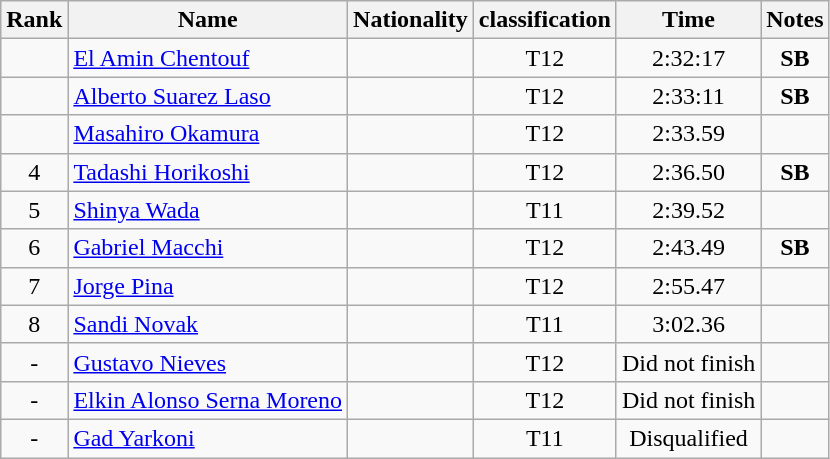<table class="wikitable sortable" style="text-align:center">
<tr>
<th>Rank</th>
<th>Name</th>
<th>Nationality</th>
<th>classification</th>
<th>Time</th>
<th>Notes</th>
</tr>
<tr>
<td></td>
<td align=left><a href='#'>El Amin Chentouf</a></td>
<td align=left></td>
<td>T12</td>
<td>2:32:17</td>
<td><strong>SB</strong></td>
</tr>
<tr>
<td></td>
<td align=left><a href='#'>Alberto Suarez Laso</a></td>
<td align=left></td>
<td>T12</td>
<td>2:33:11</td>
<td><strong>SB</strong></td>
</tr>
<tr>
<td></td>
<td align=left><a href='#'>Masahiro Okamura</a></td>
<td align=left></td>
<td>T12</td>
<td>2:33.59</td>
<td></td>
</tr>
<tr>
<td>4</td>
<td align=left><a href='#'>Tadashi Horikoshi</a></td>
<td align=left></td>
<td>T12</td>
<td>2:36.50</td>
<td><strong>SB</strong></td>
</tr>
<tr>
<td>5</td>
<td align=left><a href='#'>Shinya Wada</a></td>
<td align=left></td>
<td>T11</td>
<td>2:39.52</td>
<td></td>
</tr>
<tr>
<td>6</td>
<td align=left><a href='#'>Gabriel Macchi</a></td>
<td align=left></td>
<td>T12</td>
<td>2:43.49</td>
<td><strong>SB</strong></td>
</tr>
<tr>
<td>7</td>
<td align=left><a href='#'>Jorge Pina</a></td>
<td align=left></td>
<td>T12</td>
<td>2:55.47</td>
<td></td>
</tr>
<tr>
<td>8</td>
<td align=left><a href='#'>Sandi Novak</a></td>
<td align=left></td>
<td>T11</td>
<td>3:02.36</td>
<td></td>
</tr>
<tr>
<td>-</td>
<td align=left><a href='#'>Gustavo Nieves</a></td>
<td align=left></td>
<td>T12</td>
<td>Did not finish</td>
<td></td>
</tr>
<tr>
<td>-</td>
<td align=left><a href='#'>Elkin Alonso Serna Moreno</a></td>
<td align=left></td>
<td>T12</td>
<td>Did not finish</td>
<td></td>
</tr>
<tr>
<td>-</td>
<td align=left><a href='#'>Gad Yarkoni</a></td>
<td align=left></td>
<td>T11</td>
<td>Disqualified</td>
<td></td>
</tr>
</table>
